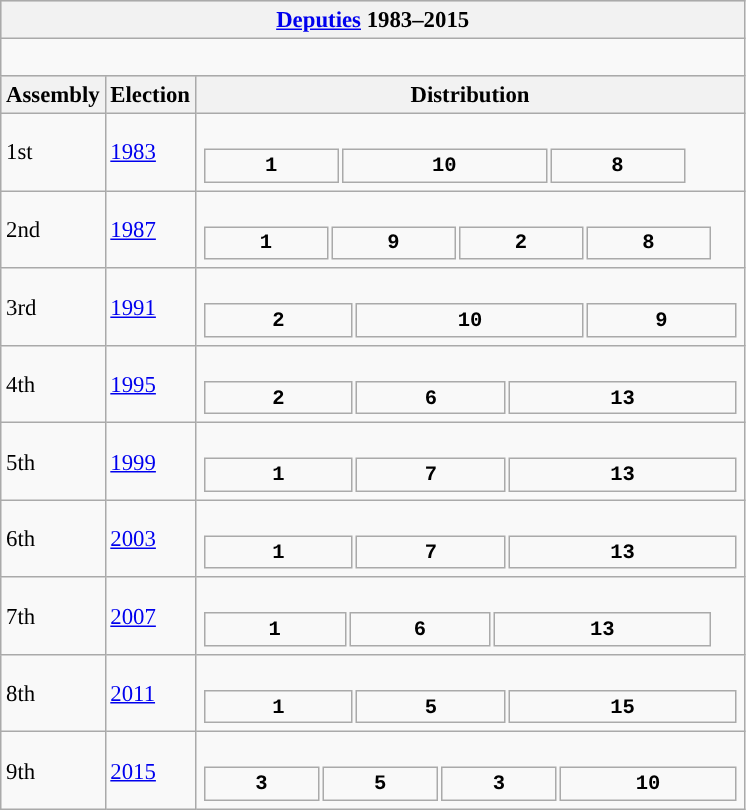<table class="wikitable" style="font-size:95%;">
<tr bgcolor="#CCCCCC">
<th colspan="3"><a href='#'>Deputies</a> 1983–2015</th>
</tr>
<tr>
<td colspan="3"><br>










</td>
</tr>
<tr bgcolor="#CCCCCC">
<th>Assembly</th>
<th>Election</th>
<th>Distribution</th>
</tr>
<tr>
<td>1st</td>
<td><a href='#'>1983</a></td>
<td><br><table style="width:23.75em; font-size:90%; text-align:center; font-family:Courier New;">
<tr style="font-weight:bold">
<td style="background:">1</td>
<td style="background:">10</td>
<td style="background:">8</td>
</tr>
</table>
</td>
</tr>
<tr>
<td>2nd</td>
<td><a href='#'>1987</a></td>
<td><br><table style="width:25em; font-size:90%; text-align:center; font-family:Courier New;">
<tr style="font-weight:bold">
<td style="background:">1</td>
<td style="background:">9</td>
<td style="background:">2</td>
<td style="background:">8</td>
</tr>
</table>
</td>
</tr>
<tr>
<td>3rd</td>
<td><a href='#'>1991</a></td>
<td><br><table style="width:26.25em; font-size:90%; text-align:center; font-family:Courier New;">
<tr style="font-weight:bold">
<td style="background:">2</td>
<td style="background:">10</td>
<td style="background:">9</td>
</tr>
</table>
</td>
</tr>
<tr>
<td>4th</td>
<td><a href='#'>1995</a></td>
<td><br><table style="width:26.25em; font-size:90%; text-align:center; font-family:Courier New;">
<tr style="font-weight:bold">
<td style="background:">2</td>
<td style="background:">6</td>
<td style="background:">13</td>
</tr>
</table>
</td>
</tr>
<tr>
<td>5th</td>
<td><a href='#'>1999</a></td>
<td><br><table style="width:26.25em; font-size:90%; text-align:center; font-family:Courier New;">
<tr style="font-weight:bold">
<td style="background:">1</td>
<td style="background:">7</td>
<td style="background:">13</td>
</tr>
</table>
</td>
</tr>
<tr>
<td>6th</td>
<td><a href='#'>2003</a></td>
<td><br><table style="width:26.25em; font-size:90%; text-align:center; font-family:Courier New;">
<tr style="font-weight:bold">
<td style="background:">1</td>
<td style="background:">7</td>
<td style="background:">13</td>
</tr>
</table>
</td>
</tr>
<tr>
<td>7th</td>
<td><a href='#'>2007</a></td>
<td><br><table style="width:25em; font-size:90%; text-align:center; font-family:Courier New;">
<tr style="font-weight:bold">
<td style="background:">1</td>
<td style="background:">6</td>
<td style="background:">13</td>
</tr>
</table>
</td>
</tr>
<tr>
<td>8th</td>
<td><a href='#'>2011</a></td>
<td><br><table style="width:26.25em; font-size:90%; text-align:center; font-family:Courier New;">
<tr style="font-weight:bold">
<td style="background:">1</td>
<td style="background:">5</td>
<td style="background:">15</td>
</tr>
</table>
</td>
</tr>
<tr>
<td>9th</td>
<td><a href='#'>2015</a></td>
<td><br><table style="width:26.25em; font-size:90%; text-align:center; font-family:Courier New;">
<tr style="font-weight:bold">
<td style="background:">3</td>
<td style="background:">5</td>
<td style="background:">3</td>
<td style="background:">10</td>
</tr>
</table>
</td>
</tr>
</table>
